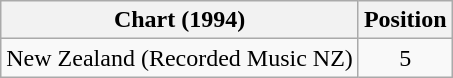<table class="wikitable sortable">
<tr>
<th>Chart (1994)</th>
<th>Position</th>
</tr>
<tr>
<td align="left">New Zealand (Recorded Music NZ)</td>
<td align="center">5</td>
</tr>
</table>
